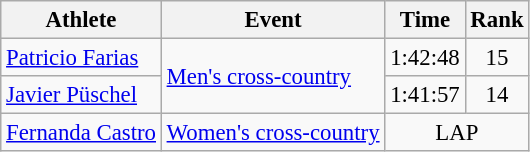<table class=wikitable style="font-size:95%">
<tr>
<th>Athlete</th>
<th>Event</th>
<th>Time</th>
<th>Rank</th>
</tr>
<tr>
<td><a href='#'>Patricio Farias</a></td>
<td align=left rowspan=2><a href='#'>Men's cross-country</a></td>
<td align=center>1:42:48</td>
<td align=center>15</td>
</tr>
<tr>
<td><a href='#'>Javier Püschel</a></td>
<td align=center>1:41:57</td>
<td align=center>14</td>
</tr>
<tr>
<td><a href='#'>Fernanda Castro</a></td>
<td align=center rowspan=2><a href='#'>Women's cross-country</a></td>
<td align=center colspan=2>LAP</td>
</tr>
</table>
